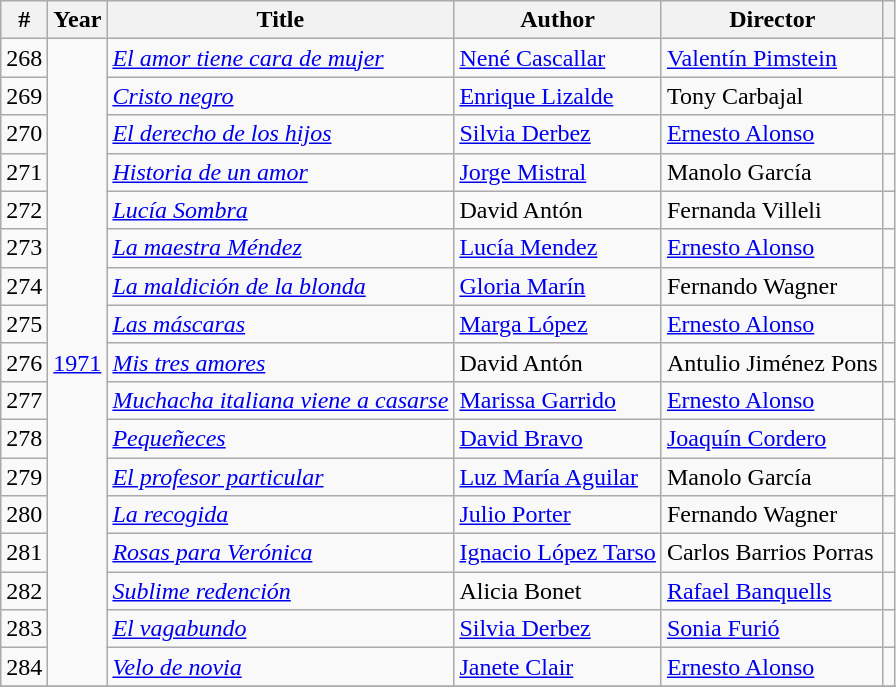<table class="wikitable sortable">
<tr>
<th>#</th>
<th>Year</th>
<th>Title</th>
<th>Author</th>
<th>Director</th>
<th></th>
</tr>
<tr>
<td>268</td>
<td rowspan="17"><a href='#'>1971</a></td>
<td><em><a href='#'>El amor tiene cara de mujer</a></em></td>
<td><a href='#'>Nené Cascallar</a></td>
<td><a href='#'>Valentín Pimstein</a></td>
<td></td>
</tr>
<tr>
<td>269</td>
<td><em><a href='#'>Cristo negro</a></em></td>
<td><a href='#'>Enrique Lizalde</a></td>
<td>Tony Carbajal</td>
<td></td>
</tr>
<tr>
<td>270</td>
<td><em><a href='#'>El derecho de los hijos</a></em></td>
<td><a href='#'>Silvia Derbez</a></td>
<td><a href='#'>Ernesto Alonso</a></td>
<td></td>
</tr>
<tr>
<td>271</td>
<td><em><a href='#'>Historia de un amor</a></em></td>
<td><a href='#'>Jorge Mistral</a></td>
<td>Manolo García</td>
<td></td>
</tr>
<tr>
<td>272</td>
<td><em><a href='#'>Lucía Sombra</a></em></td>
<td>David Antón</td>
<td>Fernanda Villeli</td>
<td></td>
</tr>
<tr>
<td>273</td>
<td><em><a href='#'>La maestra Méndez</a></em></td>
<td><a href='#'>Lucía Mendez</a></td>
<td><a href='#'>Ernesto Alonso</a></td>
<td></td>
</tr>
<tr>
<td>274</td>
<td><em><a href='#'>La maldición de la blonda</a></em></td>
<td><a href='#'>Gloria Marín</a></td>
<td>Fernando Wagner</td>
<td></td>
</tr>
<tr>
<td>275</td>
<td><em><a href='#'>Las máscaras</a></em></td>
<td><a href='#'>Marga López</a></td>
<td><a href='#'>Ernesto Alonso</a></td>
<td></td>
</tr>
<tr>
<td>276</td>
<td><em><a href='#'>Mis tres amores</a></em></td>
<td>David Antón</td>
<td>Antulio Jiménez Pons</td>
<td></td>
</tr>
<tr>
<td>277</td>
<td><em><a href='#'>Muchacha italiana viene a casarse</a></em></td>
<td><a href='#'>Marissa Garrido</a></td>
<td><a href='#'>Ernesto Alonso</a></td>
<td></td>
</tr>
<tr>
<td>278</td>
<td><em><a href='#'>Pequeñeces</a></em></td>
<td><a href='#'>David Bravo</a></td>
<td><a href='#'>Joaquín Cordero</a></td>
<td></td>
</tr>
<tr>
<td>279</td>
<td><em><a href='#'>El profesor particular</a></em></td>
<td><a href='#'>Luz María Aguilar</a></td>
<td>Manolo García</td>
<td></td>
</tr>
<tr>
<td>280</td>
<td><em><a href='#'>La recogida</a></em></td>
<td><a href='#'>Julio Porter</a></td>
<td>Fernando Wagner</td>
<td></td>
</tr>
<tr>
<td>281</td>
<td><em><a href='#'>Rosas para Verónica</a></em></td>
<td><a href='#'>Ignacio López Tarso</a></td>
<td>Carlos Barrios Porras</td>
<td></td>
</tr>
<tr>
<td>282</td>
<td><em><a href='#'>Sublime redención</a></em></td>
<td>Alicia Bonet</td>
<td><a href='#'>Rafael Banquells</a></td>
<td></td>
</tr>
<tr>
<td>283</td>
<td><em><a href='#'>El vagabundo</a></em></td>
<td><a href='#'>Silvia Derbez</a></td>
<td><a href='#'>Sonia Furió</a></td>
<td></td>
</tr>
<tr>
<td>284</td>
<td><em><a href='#'>Velo de novia</a></em></td>
<td><a href='#'>Janete Clair</a></td>
<td><a href='#'>Ernesto Alonso</a></td>
<td></td>
</tr>
<tr>
</tr>
</table>
